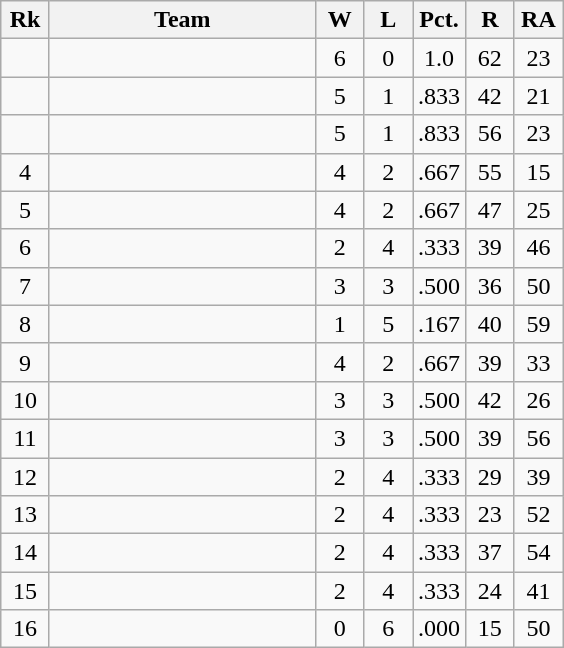<table class="wikitable" style="text-align: center;">
<tr>
<th style="width: 25px;">Rk</th>
<th style="width: 170px;">Team</th>
<th style="width: 25px;">W</th>
<th style="width: 25px;">L</th>
<th style="width: 25px;">Pct.</th>
<th style="width: 25px;">R</th>
<th style="width: 25px;">RA</th>
</tr>
<tr>
<td></td>
<td align=left></td>
<td>6</td>
<td>0</td>
<td>1.0</td>
<td>62</td>
<td>23</td>
</tr>
<tr>
<td></td>
<td align=left></td>
<td>5</td>
<td>1</td>
<td>.833</td>
<td>42</td>
<td>21</td>
</tr>
<tr>
<td></td>
<td align=left></td>
<td>5</td>
<td>1</td>
<td>.833</td>
<td>56</td>
<td>23</td>
</tr>
<tr>
<td>4</td>
<td align=left></td>
<td>4</td>
<td>2</td>
<td>.667</td>
<td>55</td>
<td>15</td>
</tr>
<tr>
<td>5</td>
<td align=left></td>
<td>4</td>
<td>2</td>
<td>.667</td>
<td>47</td>
<td>25</td>
</tr>
<tr>
<td>6</td>
<td align=left></td>
<td>2</td>
<td>4</td>
<td>.333</td>
<td>39</td>
<td>46</td>
</tr>
<tr>
<td>7</td>
<td align=left></td>
<td>3</td>
<td>3</td>
<td>.500</td>
<td>36</td>
<td>50</td>
</tr>
<tr>
<td>8</td>
<td align=left></td>
<td>1</td>
<td>5</td>
<td>.167</td>
<td>40</td>
<td>59</td>
</tr>
<tr>
<td>9</td>
<td align=left></td>
<td>4</td>
<td>2</td>
<td>.667</td>
<td>39</td>
<td>33</td>
</tr>
<tr>
<td>10</td>
<td align=left></td>
<td>3</td>
<td>3</td>
<td>.500</td>
<td>42</td>
<td>26</td>
</tr>
<tr>
<td>11</td>
<td align=left></td>
<td>3</td>
<td>3</td>
<td>.500</td>
<td>39</td>
<td>56</td>
</tr>
<tr>
<td>12</td>
<td align=left></td>
<td>2</td>
<td>4</td>
<td>.333</td>
<td>29</td>
<td>39</td>
</tr>
<tr>
<td>13</td>
<td align=left></td>
<td>2</td>
<td>4</td>
<td>.333</td>
<td>23</td>
<td>52</td>
</tr>
<tr>
<td>14</td>
<td align=left></td>
<td>2</td>
<td>4</td>
<td>.333</td>
<td>37</td>
<td>54</td>
</tr>
<tr>
<td>15</td>
<td align=left></td>
<td>2</td>
<td>4</td>
<td>.333</td>
<td>24</td>
<td>41</td>
</tr>
<tr>
<td>16</td>
<td align=left></td>
<td>0</td>
<td>6</td>
<td>.000</td>
<td>15</td>
<td>50</td>
</tr>
</table>
